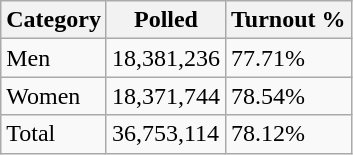<table class="wikitable">
<tr>
<th>Category</th>
<th>Polled</th>
<th>Turnout %</th>
</tr>
<tr>
<td>Men</td>
<td>18,381,236</td>
<td>77.71%</td>
</tr>
<tr>
<td>Women</td>
<td>18,371,744</td>
<td>78.54%</td>
</tr>
<tr>
<td>Total</td>
<td>36,753,114</td>
<td>78.12%</td>
</tr>
</table>
